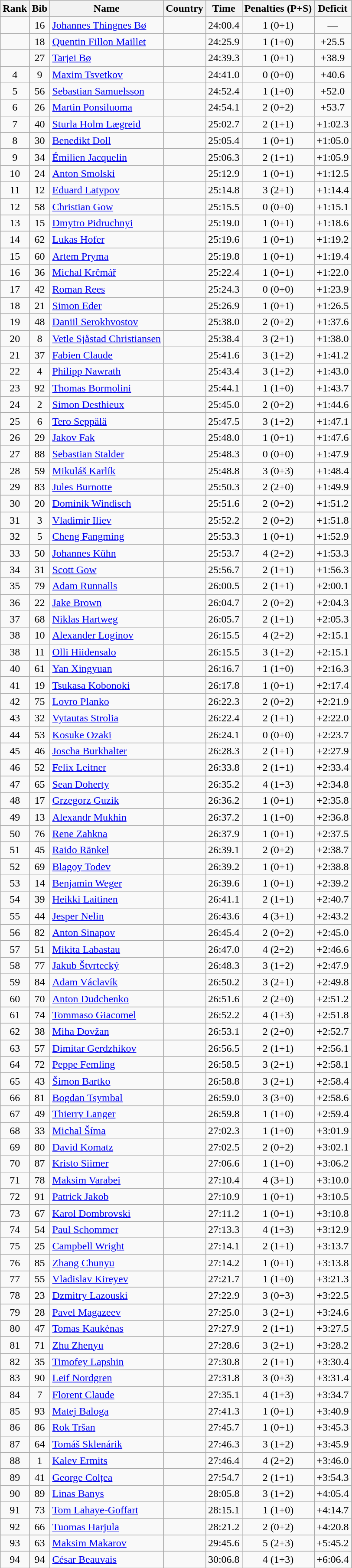<table class="wikitable sortable" style="text-align:center">
<tr>
<th>Rank</th>
<th>Bib</th>
<th>Name</th>
<th>Country</th>
<th>Time</th>
<th>Penalties (P+S)</th>
<th>Deficit</th>
</tr>
<tr>
<td></td>
<td>16</td>
<td align=left><a href='#'>Johannes Thingnes Bø</a></td>
<td align=left></td>
<td>24:00.4</td>
<td>1 (0+1)</td>
<td>—</td>
</tr>
<tr>
<td></td>
<td>18</td>
<td align=left><a href='#'>Quentin Fillon Maillet</a></td>
<td align=left></td>
<td>24:25.9</td>
<td>1 (1+0)</td>
<td>+25.5</td>
</tr>
<tr>
<td></td>
<td>27</td>
<td align=left><a href='#'>Tarjei Bø</a></td>
<td align=left></td>
<td>24:39.3</td>
<td>1 (0+1)</td>
<td>+38.9</td>
</tr>
<tr>
<td>4</td>
<td>9</td>
<td align=left><a href='#'>Maxim Tsvetkov</a></td>
<td align=left></td>
<td>24:41.0</td>
<td>0 (0+0)</td>
<td>+40.6</td>
</tr>
<tr>
<td>5</td>
<td>56</td>
<td align=left><a href='#'>Sebastian Samuelsson</a></td>
<td align=left></td>
<td>24:52.4</td>
<td>1 (1+0)</td>
<td>+52.0</td>
</tr>
<tr>
<td>6</td>
<td>26</td>
<td align=left><a href='#'>Martin Ponsiluoma</a></td>
<td align=left></td>
<td>24:54.1</td>
<td>2 (0+2)</td>
<td>+53.7</td>
</tr>
<tr>
<td>7</td>
<td>40</td>
<td align=left><a href='#'>Sturla Holm Lægreid</a></td>
<td align=left></td>
<td>25:02.7</td>
<td>2 (1+1)</td>
<td>+1:02.3</td>
</tr>
<tr>
<td>8</td>
<td>30</td>
<td align=left><a href='#'>Benedikt Doll</a></td>
<td align=left></td>
<td>25:05.4</td>
<td>1 (0+1)</td>
<td>+1:05.0</td>
</tr>
<tr>
<td>9</td>
<td>34</td>
<td align=left><a href='#'>Émilien Jacquelin</a></td>
<td align=left></td>
<td>25:06.3</td>
<td>2 (1+1)</td>
<td>+1:05.9</td>
</tr>
<tr>
<td>10</td>
<td>24</td>
<td align=left><a href='#'>Anton Smolski</a></td>
<td align=left></td>
<td>25:12.9</td>
<td>1 (0+1)</td>
<td>+1:12.5</td>
</tr>
<tr>
<td>11</td>
<td>12</td>
<td align=left><a href='#'>Eduard Latypov</a></td>
<td align=left></td>
<td>25:14.8</td>
<td>3 (2+1)</td>
<td>+1:14.4</td>
</tr>
<tr>
<td>12</td>
<td>58</td>
<td align=left><a href='#'>Christian Gow</a></td>
<td align=left></td>
<td>25:15.5</td>
<td>0 (0+0)</td>
<td>+1:15.1</td>
</tr>
<tr>
<td>13</td>
<td>15</td>
<td align=left><a href='#'>Dmytro Pidruchnyi</a></td>
<td align=left></td>
<td>25:19.0</td>
<td>1 (0+1)</td>
<td>+1:18.6</td>
</tr>
<tr>
<td>14</td>
<td>62</td>
<td align=left><a href='#'>Lukas Hofer</a></td>
<td align=left></td>
<td>25:19.6</td>
<td>1 (0+1)</td>
<td>+1:19.2</td>
</tr>
<tr>
<td>15</td>
<td>60</td>
<td align=left><a href='#'>Artem Pryma</a></td>
<td align=left></td>
<td>25:19.8</td>
<td>1 (0+1)</td>
<td>+1:19.4</td>
</tr>
<tr>
<td>16</td>
<td>36</td>
<td align=left><a href='#'>Michal Krčmář</a></td>
<td align=left></td>
<td>25:22.4</td>
<td>1 (0+1)</td>
<td>+1:22.0</td>
</tr>
<tr>
<td>17</td>
<td>42</td>
<td align=left><a href='#'>Roman Rees</a></td>
<td align=left></td>
<td>25:24.3</td>
<td>0 (0+0)</td>
<td>+1:23.9</td>
</tr>
<tr>
<td>18</td>
<td>21</td>
<td align=left><a href='#'>Simon Eder</a></td>
<td align=left></td>
<td>25:26.9</td>
<td>1 (0+1)</td>
<td>+1:26.5</td>
</tr>
<tr>
<td>19</td>
<td>48</td>
<td align=left><a href='#'>Daniil Serokhvostov</a></td>
<td align=left></td>
<td>25:38.0</td>
<td>2 (0+2)</td>
<td>+1:37.6</td>
</tr>
<tr>
<td>20</td>
<td>8</td>
<td align=left><a href='#'>Vetle Sjåstad Christiansen</a></td>
<td align=left></td>
<td>25:38.4</td>
<td>3 (2+1)</td>
<td>+1:38.0</td>
</tr>
<tr>
<td>21</td>
<td>37</td>
<td align=left><a href='#'>Fabien Claude</a></td>
<td align=left></td>
<td>25:41.6</td>
<td>3 (1+2)</td>
<td>+1:41.2</td>
</tr>
<tr>
<td>22</td>
<td>4</td>
<td align=left><a href='#'>Philipp Nawrath</a></td>
<td align=left></td>
<td>25:43.4</td>
<td>3 (1+2)</td>
<td>+1:43.0</td>
</tr>
<tr>
<td>23</td>
<td>92</td>
<td align=left><a href='#'>Thomas Bormolini</a></td>
<td align=left></td>
<td>25:44.1</td>
<td>1 (1+0)</td>
<td>+1:43.7</td>
</tr>
<tr>
<td>24</td>
<td>2</td>
<td align=left><a href='#'>Simon Desthieux</a></td>
<td align=left></td>
<td>25:45.0</td>
<td>2 (0+2)</td>
<td>+1:44.6</td>
</tr>
<tr>
<td>25</td>
<td>6</td>
<td align=left><a href='#'>Tero Seppälä</a></td>
<td align=left></td>
<td>25:47.5</td>
<td>3 (1+2)</td>
<td>+1:47.1</td>
</tr>
<tr>
<td>26</td>
<td>29</td>
<td align=left><a href='#'>Jakov Fak</a></td>
<td align=left></td>
<td>25:48.0</td>
<td>1 (0+1)</td>
<td>+1:47.6</td>
</tr>
<tr>
<td>27</td>
<td>88</td>
<td align=left><a href='#'>Sebastian Stalder</a></td>
<td align=left></td>
<td>25:48.3</td>
<td>0 (0+0)</td>
<td>+1:47.9</td>
</tr>
<tr>
<td>28</td>
<td>59</td>
<td align=left><a href='#'>Mikuláš Karlík</a></td>
<td align=left></td>
<td>25:48.8</td>
<td>3 (0+3)</td>
<td>+1:48.4</td>
</tr>
<tr>
<td>29</td>
<td>83</td>
<td align=left><a href='#'>Jules Burnotte</a></td>
<td align=left></td>
<td>25:50.3</td>
<td>2 (2+0)</td>
<td>+1:49.9</td>
</tr>
<tr>
<td>30</td>
<td>20</td>
<td align=left><a href='#'>Dominik Windisch</a></td>
<td align=left></td>
<td>25:51.6</td>
<td>2 (0+2)</td>
<td>+1:51.2</td>
</tr>
<tr>
<td>31</td>
<td>3</td>
<td align=left><a href='#'>Vladimir Iliev</a></td>
<td align=left></td>
<td>25:52.2</td>
<td>2 (0+2)</td>
<td>+1:51.8</td>
</tr>
<tr>
<td>32</td>
<td>5</td>
<td align=left><a href='#'>Cheng Fangming</a></td>
<td align=left></td>
<td>25:53.3</td>
<td>1 (0+1)</td>
<td>+1:52.9</td>
</tr>
<tr>
<td>33</td>
<td>50</td>
<td align=left><a href='#'>Johannes Kühn</a></td>
<td align=left></td>
<td>25:53.7</td>
<td>4 (2+2)</td>
<td>+1:53.3</td>
</tr>
<tr>
<td>34</td>
<td>31</td>
<td align=left><a href='#'>Scott Gow</a></td>
<td align=left></td>
<td>25:56.7</td>
<td>2 (1+1)</td>
<td>+1:56.3</td>
</tr>
<tr>
<td>35</td>
<td>79</td>
<td align=left><a href='#'>Adam Runnalls</a></td>
<td align=left></td>
<td>26:00.5</td>
<td>2 (1+1)</td>
<td>+2:00.1</td>
</tr>
<tr>
<td>36</td>
<td>22</td>
<td align=left><a href='#'>Jake Brown</a></td>
<td align=left></td>
<td>26:04.7</td>
<td>2 (0+2)</td>
<td>+2:04.3</td>
</tr>
<tr>
<td>37</td>
<td>68</td>
<td align=left><a href='#'>Niklas Hartweg</a></td>
<td align=left></td>
<td>26:05.7</td>
<td>2 (1+1)</td>
<td>+2:05.3</td>
</tr>
<tr>
<td>38</td>
<td>10</td>
<td align=left><a href='#'>Alexander Loginov</a></td>
<td align=left></td>
<td>26:15.5</td>
<td>4 (2+2)</td>
<td>+2:15.1</td>
</tr>
<tr>
<td>38</td>
<td>11</td>
<td align=left><a href='#'>Olli Hiidensalo</a></td>
<td align=left></td>
<td>26:15.5</td>
<td>3 (1+2)</td>
<td>+2:15.1</td>
</tr>
<tr>
<td>40</td>
<td>61</td>
<td align=left><a href='#'>Yan Xingyuan</a></td>
<td align=left></td>
<td>26:16.7</td>
<td>1 (1+0)</td>
<td>+2:16.3</td>
</tr>
<tr>
<td>41</td>
<td>19</td>
<td align=left><a href='#'>Tsukasa Kobonoki</a></td>
<td align=left></td>
<td>26:17.8</td>
<td>1 (0+1)</td>
<td>+2:17.4</td>
</tr>
<tr>
<td>42</td>
<td>75</td>
<td align=left><a href='#'>Lovro Planko</a></td>
<td align=left></td>
<td>26:22.3</td>
<td>2 (0+2)</td>
<td>+2:21.9</td>
</tr>
<tr>
<td>43</td>
<td>32</td>
<td align=left><a href='#'>Vytautas Strolia</a></td>
<td align=left></td>
<td>26:22.4</td>
<td>2 (1+1)</td>
<td>+2:22.0</td>
</tr>
<tr>
<td>44</td>
<td>53</td>
<td align=left><a href='#'>Kosuke Ozaki</a></td>
<td align=left></td>
<td>26:24.1</td>
<td>0 (0+0)</td>
<td>+2:23.7</td>
</tr>
<tr>
<td>45</td>
<td>46</td>
<td align=left><a href='#'>Joscha Burkhalter</a></td>
<td align=left></td>
<td>26:28.3</td>
<td>2 (1+1)</td>
<td>+2:27.9</td>
</tr>
<tr>
<td>46</td>
<td>52</td>
<td align=left><a href='#'>Felix Leitner</a></td>
<td align=left></td>
<td>26:33.8</td>
<td>2 (1+1)</td>
<td>+2:33.4</td>
</tr>
<tr>
<td>47</td>
<td>65</td>
<td align=left><a href='#'>Sean Doherty</a></td>
<td align=left></td>
<td>26:35.2</td>
<td>4 (1+3)</td>
<td>+2:34.8</td>
</tr>
<tr>
<td>48</td>
<td>17</td>
<td align=left><a href='#'>Grzegorz Guzik</a></td>
<td align=left></td>
<td>26:36.2</td>
<td>1 (0+1)</td>
<td>+2:35.8</td>
</tr>
<tr>
<td>49</td>
<td>13</td>
<td align=left><a href='#'>Alexandr Mukhin</a></td>
<td align=left></td>
<td>26:37.2</td>
<td>1 (1+0)</td>
<td>+2:36.8</td>
</tr>
<tr>
<td>50</td>
<td>76</td>
<td align=left><a href='#'>Rene Zahkna</a></td>
<td align=left></td>
<td>26:37.9</td>
<td>1 (0+1)</td>
<td>+2:37.5</td>
</tr>
<tr>
<td>51</td>
<td>45</td>
<td align=left><a href='#'>Raido Ränkel</a></td>
<td align=left></td>
<td>26:39.1</td>
<td>2 (0+2)</td>
<td>+2:38.7</td>
</tr>
<tr>
<td>52</td>
<td>69</td>
<td align=left><a href='#'>Blagoy Todev</a></td>
<td align=left></td>
<td>26:39.2</td>
<td>1 (0+1)</td>
<td>+2:38.8</td>
</tr>
<tr>
<td>53</td>
<td>14</td>
<td align=left><a href='#'>Benjamin Weger</a></td>
<td align=left></td>
<td>26:39.6</td>
<td>1 (0+1)</td>
<td>+2:39.2</td>
</tr>
<tr>
<td>54</td>
<td>39</td>
<td align=left><a href='#'>Heikki Laitinen</a></td>
<td align=left></td>
<td>26:41.1</td>
<td>2 (1+1)</td>
<td>+2:40.7</td>
</tr>
<tr>
<td>55</td>
<td>44</td>
<td align=left><a href='#'>Jesper Nelin</a></td>
<td align=left></td>
<td>26:43.6</td>
<td>4 (3+1)</td>
<td>+2:43.2</td>
</tr>
<tr>
<td>56</td>
<td>82</td>
<td align=left><a href='#'>Anton Sinapov</a></td>
<td align=left></td>
<td>26:45.4</td>
<td>2 (0+2)</td>
<td>+2:45.0</td>
</tr>
<tr>
<td>57</td>
<td>51</td>
<td align=left><a href='#'>Mikita Labastau</a></td>
<td align=left></td>
<td>26:47.0</td>
<td>4 (2+2)</td>
<td>+2:46.6</td>
</tr>
<tr>
<td>58</td>
<td>77</td>
<td align=left><a href='#'>Jakub Štvrtecký</a></td>
<td align=left></td>
<td>26:48.3</td>
<td>3 (1+2)</td>
<td>+2:47.9</td>
</tr>
<tr>
<td>59</td>
<td>84</td>
<td align=left><a href='#'>Adam Václavík</a></td>
<td align=left></td>
<td>26:50.2</td>
<td>3 (2+1)</td>
<td>+2:49.8</td>
</tr>
<tr>
<td>60</td>
<td>70</td>
<td align=left><a href='#'>Anton Dudchenko</a></td>
<td align=left></td>
<td>26:51.6</td>
<td>2 (2+0)</td>
<td>+2:51.2</td>
</tr>
<tr>
<td>61</td>
<td>74</td>
<td align=left><a href='#'>Tommaso Giacomel</a></td>
<td align=left></td>
<td>26:52.2</td>
<td>4 (1+3)</td>
<td>+2:51.8</td>
</tr>
<tr>
<td>62</td>
<td>38</td>
<td align=left><a href='#'>Miha Dovžan</a></td>
<td align=left></td>
<td>26:53.1</td>
<td>2 (2+0)</td>
<td>+2:52.7</td>
</tr>
<tr>
<td>63</td>
<td>57</td>
<td align=left><a href='#'>Dimitar Gerdzhikov</a></td>
<td align=left></td>
<td>26:56.5</td>
<td>2 (1+1)</td>
<td>+2:56.1</td>
</tr>
<tr>
<td>64</td>
<td>72</td>
<td align=left><a href='#'>Peppe Femling</a></td>
<td align=left></td>
<td>26:58.5</td>
<td>3 (2+1)</td>
<td>+2:58.1</td>
</tr>
<tr>
<td>65</td>
<td>43</td>
<td align=left><a href='#'>Šimon Bartko</a></td>
<td align=left></td>
<td>26:58.8</td>
<td>3 (2+1)</td>
<td>+2:58.4</td>
</tr>
<tr>
<td>66</td>
<td>81</td>
<td align=left><a href='#'>Bogdan Tsymbal</a></td>
<td align=left></td>
<td>26:59.0</td>
<td>3 (3+0)</td>
<td>+2:58.6</td>
</tr>
<tr>
<td>67</td>
<td>49</td>
<td align=left><a href='#'>Thierry Langer</a></td>
<td align=left></td>
<td>26:59.8</td>
<td>1 (1+0)</td>
<td>+2:59.4</td>
</tr>
<tr>
<td>68</td>
<td>33</td>
<td align=left><a href='#'>Michal Šíma</a></td>
<td align=left></td>
<td>27:02.3</td>
<td>1 (1+0)</td>
<td>+3:01.9</td>
</tr>
<tr>
<td>69</td>
<td>80</td>
<td align=left><a href='#'>David Komatz</a></td>
<td align=left></td>
<td>27:02.5</td>
<td>2 (0+2)</td>
<td>+3:02.1</td>
</tr>
<tr>
<td>70</td>
<td>87</td>
<td align=left><a href='#'>Kristo Siimer</a></td>
<td align=left></td>
<td>27:06.6</td>
<td>1 (1+0)</td>
<td>+3:06.2</td>
</tr>
<tr>
<td>71</td>
<td>78</td>
<td align=left><a href='#'>Maksim Varabei</a></td>
<td align=left></td>
<td>27:10.4</td>
<td>4 (3+1)</td>
<td>+3:10.0</td>
</tr>
<tr>
<td>72</td>
<td>91</td>
<td align=left><a href='#'>Patrick Jakob</a></td>
<td align=left></td>
<td>27:10.9</td>
<td>1 (0+1)</td>
<td>+3:10.5</td>
</tr>
<tr>
<td>73</td>
<td>67</td>
<td align=left><a href='#'>Karol Dombrovski</a></td>
<td align=left></td>
<td>27:11.2</td>
<td>1 (0+1)</td>
<td>+3:10.8</td>
</tr>
<tr>
<td>74</td>
<td>54</td>
<td align=left><a href='#'>Paul Schommer</a></td>
<td align=left></td>
<td>27:13.3</td>
<td>4 (1+3)</td>
<td>+3:12.9</td>
</tr>
<tr>
<td>75</td>
<td>25</td>
<td align=left><a href='#'>Campbell Wright</a></td>
<td align=left></td>
<td>27:14.1</td>
<td>2 (1+1)</td>
<td>+3:13.7</td>
</tr>
<tr>
<td>76</td>
<td>85</td>
<td align=left><a href='#'>Zhang Chunyu</a></td>
<td align=left></td>
<td>27:14.2</td>
<td>1 (0+1)</td>
<td>+3:13.8</td>
</tr>
<tr>
<td>77</td>
<td>55</td>
<td align=left><a href='#'>Vladislav Kireyev</a></td>
<td align=left></td>
<td>27:21.7</td>
<td>1 (1+0)</td>
<td>+3:21.3</td>
</tr>
<tr>
<td>78</td>
<td>23</td>
<td align=left><a href='#'>Dzmitry Lazouski</a></td>
<td align=left></td>
<td>27:22.9</td>
<td>3 (0+3)</td>
<td>+3:22.5</td>
</tr>
<tr>
<td>79</td>
<td>28</td>
<td align=left><a href='#'>Pavel Magazeev</a></td>
<td align=left></td>
<td>27:25.0</td>
<td>3 (2+1)</td>
<td>+3:24.6</td>
</tr>
<tr>
<td>80</td>
<td>47</td>
<td align=left><a href='#'>Tomas Kaukėnas</a></td>
<td align=left></td>
<td>27:27.9</td>
<td>2 (1+1)</td>
<td>+3:27.5</td>
</tr>
<tr>
<td>81</td>
<td>71</td>
<td align=left><a href='#'>Zhu Zhenyu</a></td>
<td align=left></td>
<td>27:28.6</td>
<td>3 (2+1)</td>
<td>+3:28.2</td>
</tr>
<tr>
<td>82</td>
<td>35</td>
<td align=left><a href='#'>Timofey Lapshin</a></td>
<td align=left></td>
<td>27:30.8</td>
<td>2 (1+1)</td>
<td>+3:30.4</td>
</tr>
<tr>
<td>83</td>
<td>90</td>
<td align=left><a href='#'>Leif Nordgren</a></td>
<td align=left></td>
<td>27:31.8</td>
<td>3 (0+3)</td>
<td>+3:31.4</td>
</tr>
<tr>
<td>84</td>
<td>7</td>
<td align=left><a href='#'>Florent Claude</a></td>
<td align=left></td>
<td>27:35.1</td>
<td>4 (1+3)</td>
<td>+3:34.7</td>
</tr>
<tr>
<td>85</td>
<td>93</td>
<td align=left><a href='#'>Matej Baloga</a></td>
<td align=left></td>
<td>27:41.3</td>
<td>1 (0+1)</td>
<td>+3:40.9</td>
</tr>
<tr>
<td>86</td>
<td>86</td>
<td align=left><a href='#'>Rok Tršan</a></td>
<td align=left></td>
<td>27:45.7</td>
<td>1 (0+1)</td>
<td>+3:45.3</td>
</tr>
<tr>
<td>87</td>
<td>64</td>
<td align=left><a href='#'>Tomáš Sklenárik</a></td>
<td align=left></td>
<td>27:46.3</td>
<td>3 (1+2)</td>
<td>+3:45.9</td>
</tr>
<tr>
<td>88</td>
<td>1</td>
<td align=left><a href='#'>Kalev Ermits</a></td>
<td align=left></td>
<td>27:46.4</td>
<td>4 (2+2)</td>
<td>+3:46.0</td>
</tr>
<tr>
<td>89</td>
<td>41</td>
<td align=left><a href='#'>George Colțea</a></td>
<td align=left></td>
<td>27:54.7</td>
<td>2 (1+1)</td>
<td>+3:54.3</td>
</tr>
<tr>
<td>90</td>
<td>89</td>
<td align=left><a href='#'>Linas Banys</a></td>
<td align=left></td>
<td>28:05.8</td>
<td>3 (1+2)</td>
<td>+4:05.4</td>
</tr>
<tr>
<td>91</td>
<td>73</td>
<td align=left><a href='#'>Tom Lahaye-Goffart</a></td>
<td align=left></td>
<td>28:15.1</td>
<td>1 (1+0)</td>
<td>+4:14.7</td>
</tr>
<tr>
<td>92</td>
<td>66</td>
<td align=left><a href='#'>Tuomas Harjula</a></td>
<td align=left></td>
<td>28:21.2</td>
<td>2 (0+2)</td>
<td>+4:20.8</td>
</tr>
<tr>
<td>93</td>
<td>63</td>
<td align=left><a href='#'>Maksim Makarov</a></td>
<td align=left></td>
<td>29:45.6</td>
<td>5 (2+3)</td>
<td>+5:45.2</td>
</tr>
<tr>
<td>94</td>
<td>94</td>
<td align=left><a href='#'>César Beauvais</a></td>
<td align=left></td>
<td>30:06.8</td>
<td>4 (1+3)</td>
<td>+6:06.4</td>
</tr>
</table>
